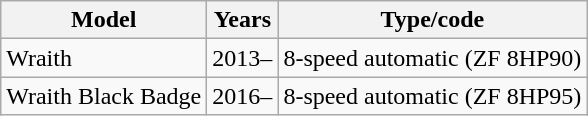<table class="wikitable sortable collapsible">
<tr>
<th>Model</th>
<th>Years</th>
<th>Type/code</th>
</tr>
<tr>
<td>Wraith</td>
<td>2013–</td>
<td>8-speed automatic (ZF 8HP90)</td>
</tr>
<tr>
<td>Wraith Black Badge</td>
<td>2016–</td>
<td>8-speed automatic (ZF 8HP95)</td>
</tr>
</table>
